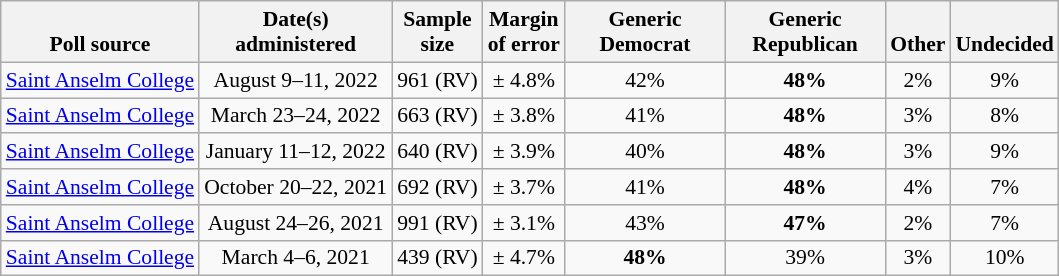<table class="wikitable" style="font-size:90%;text-align:center;">
<tr valign=bottom>
<th>Poll source</th>
<th>Date(s)<br>administered</th>
<th>Sample<br>size</th>
<th>Margin<br>of error</th>
<th style="width:100px;">Generic<br>Democrat</th>
<th style="width:100px;">Generic<br>Republican</th>
<th>Other</th>
<th>Undecided</th>
</tr>
<tr>
<td style="text-align:left;"><a href='#'>Saint Anselm College</a></td>
<td>August 9–11, 2022</td>
<td>961 (RV)</td>
<td>± 4.8%</td>
<td>42%</td>
<td><strong>48%</strong></td>
<td>2%</td>
<td>9%</td>
</tr>
<tr>
<td style="text-align:left;"><a href='#'>Saint Anselm College</a></td>
<td>March 23–24, 2022</td>
<td>663 (RV)</td>
<td>± 3.8%</td>
<td>41%</td>
<td><strong>48%</strong></td>
<td>3%</td>
<td>8%</td>
</tr>
<tr>
<td style="text-align:left;"><a href='#'>Saint Anselm College</a></td>
<td>January 11–12, 2022</td>
<td>640 (RV)</td>
<td>± 3.9%</td>
<td>40%</td>
<td><strong>48%</strong></td>
<td>3%</td>
<td>9%</td>
</tr>
<tr>
<td style="text-align:left;"><a href='#'>Saint Anselm College</a></td>
<td>October 20–22, 2021</td>
<td>692 (RV)</td>
<td>± 3.7%</td>
<td>41%</td>
<td><strong>48%</strong></td>
<td>4%</td>
<td>7%</td>
</tr>
<tr>
<td style="text-align:left;"><a href='#'>Saint Anselm College</a></td>
<td>August 24–26, 2021</td>
<td>991 (RV)</td>
<td>± 3.1%</td>
<td>43%</td>
<td><strong>47%</strong></td>
<td>2%</td>
<td>7%</td>
</tr>
<tr>
<td style="text-align:left;"><a href='#'>Saint Anselm College</a></td>
<td>March 4–6, 2021</td>
<td>439 (RV)</td>
<td>± 4.7%</td>
<td><strong>48%</strong></td>
<td>39%</td>
<td>3%</td>
<td>10%</td>
</tr>
</table>
